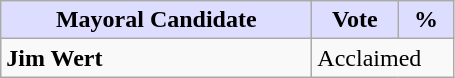<table class="wikitable">
<tr>
<th style="background:#ddf; width:200px;">Mayoral Candidate</th>
<th style="background:#ddf; width:50px;">Vote</th>
<th style="background:#ddf; width:30px;">%</th>
</tr>
<tr>
<td><strong>Jim Wert</strong></td>
<td colspan="2">Acclaimed</td>
</tr>
</table>
